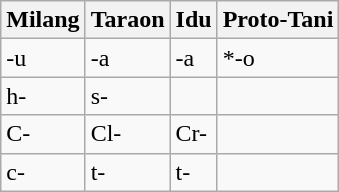<table class="wikitable">
<tr>
<th>Milang</th>
<th>Taraon</th>
<th>Idu</th>
<th>Proto-Tani</th>
</tr>
<tr>
<td>-u</td>
<td>-a</td>
<td>-a</td>
<td>*-o</td>
</tr>
<tr>
<td>h-</td>
<td>s-</td>
<td></td>
<td></td>
</tr>
<tr>
<td>C-</td>
<td>Cl-</td>
<td>Cr-</td>
<td></td>
</tr>
<tr>
<td>c-</td>
<td>t-</td>
<td>t-</td>
<td></td>
</tr>
</table>
